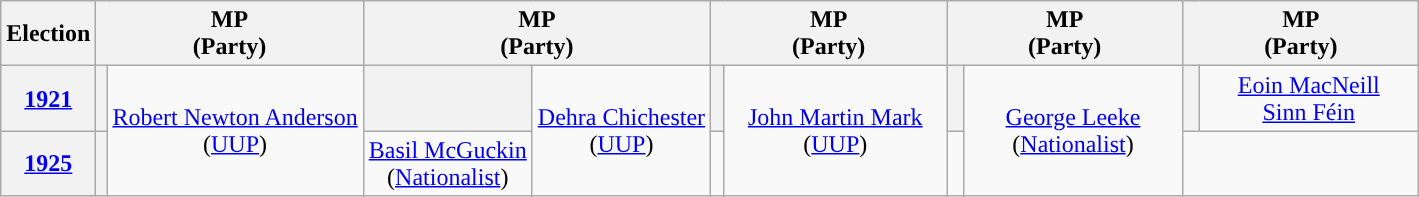<table class="wikitable" style="text-align:center">
<tr>
<th>Election</th>
<th scope="col" width="150" colspan = "2">MP<br> (Party)</th>
<th scope="col" width="150" colspan = "2">MP<br> (Party)</th>
<th scope="col" width="150" colspan = "2">MP<br> (Party)</th>
<th scope="col" width="150" colspan = "2">MP<br> (Party)</th>
<th scope="col" width="150" colspan = "2">MP<br> (Party)</th>
</tr>
<tr>
<th><a href='#'>1921</a></th>
<th style="background-color: "></th>
<td rowspan="2"><a href='#'>Robert Newton Anderson</a><br> (<a href='#'>UUP</a>)</td>
<th style="background-color: "></th>
<td rowspan="2"><a href='#'>Dehra Chichester</a><br> (<a href='#'>UUP</a>)</td>
<th style="background-color: "></th>
<td rowspan="2"><a href='#'>John Martin Mark</a><br> (<a href='#'>UUP</a>)</td>
<th style="background-color: "></th>
<td rowspan="2"><a href='#'>George Leeke</a><br> (<a href='#'>Nationalist</a>)</td>
<th style="background-color: "></th>
<td><a href='#'>Eoin MacNeill</a> <br> <a href='#'>Sinn Féin</a></td>
</tr>
<tr>
<th><a href='#'>1925</a></th>
<th style="background-color: "></th>
<td rowspan="1"><a href='#'>Basil McGuckin</a><br> (<a href='#'>Nationalist</a>)</td>
</tr>
</table>
